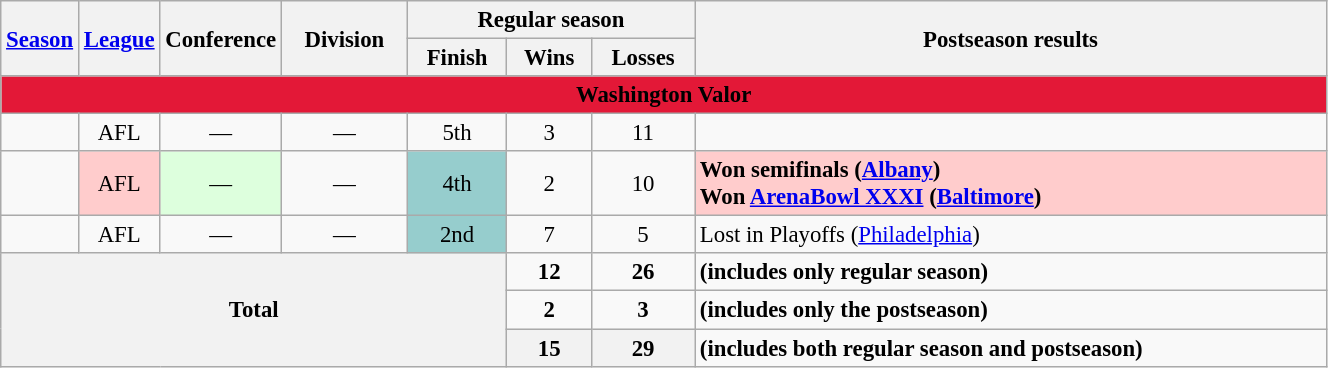<table class="wikitable" style="font-size: 95%; width:70%;">
<tr>
<th rowspan="2" style="width:5%;"><a href='#'>Season</a></th>
<th rowspan="2" style="width:5%;"><a href='#'>League</a></th>
<th rowspan="2" style="width:5%;">Conference</th>
<th rowspan="2">Division</th>
<th colspan="3">Regular season</th>
<th rowspan="2">Postseason results</th>
</tr>
<tr>
<th>Finish</th>
<th>Wins</th>
<th>Losses</th>
</tr>
<tr>
<td align="center" Colspan="8" style="background: #E31837"><strong><span>Washington Valor</span></strong></td>
</tr>
<tr>
<td align="center"></td>
<td align="center">AFL</td>
<td align="center">—</td>
<td align="center">—</td>
<td align="center">5th</td>
<td align="center">3</td>
<td align="center">11</td>
<td></td>
</tr>
<tr>
<td align="center"></td>
<td align="center" bgcolor="#FFCCCC">AFL</td>
<td align="center" bgcolor="#DDFFDD">—</td>
<td align="center">—</td>
<td align="center" bgcolor="#96CDCD">4th</td>
<td align="center">2</td>
<td align="center">10</td>
<td bgcolor="FFCCCC"><strong>Won semifinals (<a href='#'>Albany</a>) <br> Won <a href='#'>ArenaBowl XXXI</a> (<a href='#'>Baltimore</a>)</strong></td>
</tr>
<tr>
<td align="center"></td>
<td align="center">AFL</td>
<td align="center">—</td>
<td align="center">—</td>
<td align="center" bgcolor="#96CDCD">2nd</td>
<td align="center">7</td>
<td align="center">5</td>
<td>Lost in Playoffs (<a href='#'>Philadelphia</a>)</td>
</tr>
<tr>
<th align="center" rowSpan="3" colSpan="5">Total</th>
<td align="center"><strong>12</strong></td>
<td align="center"><strong>26</strong></td>
<td colSpan="2"><strong>(includes only regular season)</strong></td>
</tr>
<tr>
<td align="center"><strong>2</strong></td>
<td align="center"><strong>3</strong></td>
<td colSpan="2"><strong>(includes only the postseason)</strong></td>
</tr>
<tr>
<th align="center">15</th>
<th align="center">29</th>
<td colSpan="2"><strong>(includes both regular season and postseason)</strong></td>
</tr>
</table>
